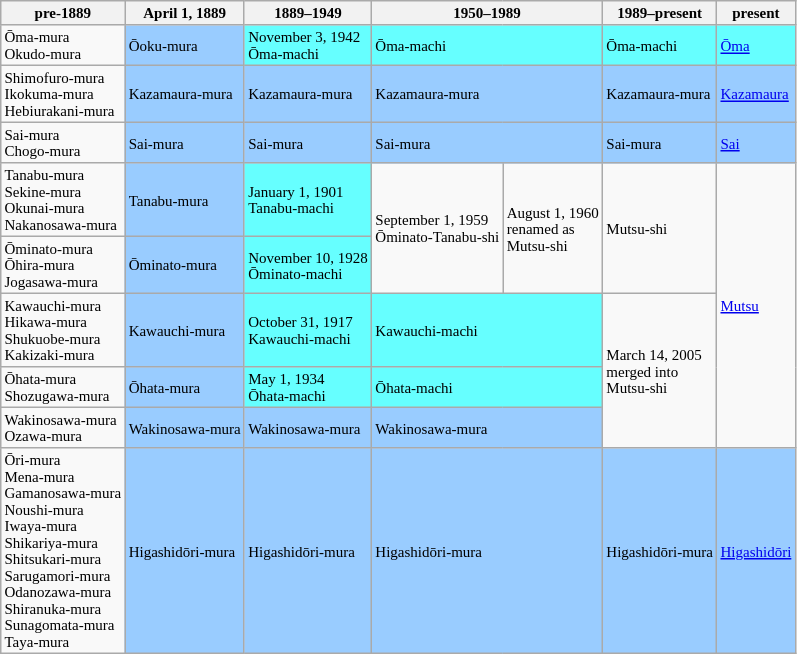<table class="wikitable" style="font-size:x-small">
<tr>
<th>pre-1889</th>
<th>April 1, 1889</th>
<th>1889–1949</th>
<th colspan="2">1950–1989</th>
<th>1989–present</th>
<th>present</th>
</tr>
<tr>
<td>Ōma-mura<br>Okudo-mura</td>
<td style="background-color:#9cf;">Ōoku-mura</td>
<td style="background-color:#6ff;">November 3, 1942<br>Ōma-machi</td>
<td colspan="2" style="background-color:#6ff;">Ōma-machi</td>
<td style="background-color:#6ff;">Ōma-machi</td>
<td style="background-color:#6ff;"><a href='#'>Ōma</a></td>
</tr>
<tr>
<td>Shimofuro-mura<br>Ikokuma-mura<br>Hebiurakani-mura</td>
<td style="background-color:#9cf;">Kazamaura-mura</td>
<td style="background-color:#9cf;">Kazamaura-mura</td>
<td colspan="2" style="background-color:#9cf;">Kazamaura-mura</td>
<td style="background-color:#9cf;">Kazamaura-mura</td>
<td style="background-color:#9cf;"><a href='#'>Kazamaura</a></td>
</tr>
<tr>
<td>Sai-mura<br>Chogo-mura</td>
<td style="background-color:#9cf;">Sai-mura</td>
<td style="background-color:#9cf;">Sai-mura</td>
<td colspan="2" style="background-color:#9cf;">Sai-mura</td>
<td style="background-color:#9cf;">Sai-mura</td>
<td style="background-color:#9cf;"><a href='#'>Sai</a></td>
</tr>
<tr>
<td>Tanabu-mura<br>Sekine-mura<br>Okunai-mura<br>Nakanosawa-mura</td>
<td style="background-color:#9cf;">Tanabu-mura</td>
<td style="background-color:#6ff;">January 1, 1901<br>Tanabu-machi</td>
<td rowspan="2">September 1, 1959<br>Ōminato-Tanabu-shi</td>
<td rowspan="2">August 1, 1960<br>renamed as<br>Mutsu-shi</td>
<td rowspan="2">Mutsu-shi</td>
<td rowspan="5"><a href='#'>Mutsu</a></td>
</tr>
<tr>
<td>Ōminato-mura<br>Ōhira-mura<br>Jogasawa-mura</td>
<td style="background-color:#9cf;">Ōminato-mura</td>
<td style="background-color:#6ff;">November 10, 1928<br>Ōminato-machi</td>
</tr>
<tr>
<td>Kawauchi-mura<br>Hikawa-mura<br>Shukuobe-mura<br>Kakizaki-mura</td>
<td style="background-color:#9cf;">Kawauchi-mura</td>
<td style="background-color:#6ff;">October 31, 1917<br>Kawauchi-machi</td>
<td colspan="2" style="background-color:#6ff;">Kawauchi-machi</td>
<td rowspan="3">March 14, 2005<br>merged into<br>Mutsu-shi</td>
</tr>
<tr>
<td>Ōhata-mura<br>Shozugawa-mura</td>
<td style="background-color:#9cf;">Ōhata-mura</td>
<td style="background-color:#6ff;">May 1, 1934<br>Ōhata-machi</td>
<td colspan="2" style="background-color:#6ff;">Ōhata-machi</td>
</tr>
<tr>
<td>Wakinosawa-mura<br>Ozawa-mura</td>
<td style="background-color:#9cf;">Wakinosawa-mura</td>
<td style="background-color:#9cf;">Wakinosawa-mura</td>
<td colspan="2" style="background-color:#9cf;">Wakinosawa-mura</td>
</tr>
<tr>
<td>Ōri-mura<br>Mena-mura<br>Gamanosawa-mura<br>Noushi-mura<br>Iwaya-mura<br>Shikariya-mura<br>Shitsukari-mura<br>Sarugamori-mura<br>Odanozawa-mura<br>Shiranuka-mura<br>Sunagomata-mura<br>Taya-mura</td>
<td style="background-color:#9cf;">Higashidōri-mura</td>
<td style="background-color:#9cf;">Higashidōri-mura</td>
<td colspan="2" style="background-color:#9cf;">Higashidōri-mura</td>
<td style="background-color:#9cf;">Higashidōri-mura</td>
<td style="background-color:#9cf;"><a href='#'>Higashidōri</a></td>
</tr>
</table>
